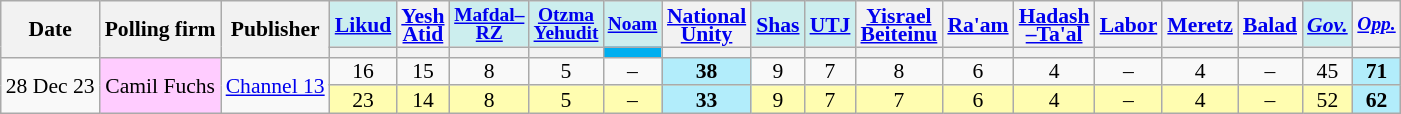<table class="wikitable sortable" style=text-align:center;font-size:90%;line-height:12px>
<tr>
<th rowspan=2>Date</th>
<th rowspan=2>Polling firm</th>
<th rowspan=2>Publisher</th>
<th style=background:#cee><a href='#'>Likud</a></th>
<th><a href='#'>Yesh<br>Atid</a></th>
<th style=background:#cee;font-size:90%><a href='#'>Mafdal–<br>RZ</a></th>
<th style=background:#cee;font-size:90%><a href='#'>Otzma<br>Yehudit</a></th>
<th style=background:#cee;font-size:90%><a href='#'>Noam</a></th>
<th><a href='#'>National<br>Unity</a></th>
<th style=background:#cee><a href='#'>Shas</a></th>
<th style=background:#cee><a href='#'>UTJ</a></th>
<th><a href='#'>Yisrael<br>Beiteinu</a></th>
<th><a href='#'>Ra'am</a></th>
<th><a href='#'>Hadash<br>–Ta'al</a></th>
<th><a href='#'>Labor</a></th>
<th><a href='#'>Meretz</a></th>
<th><a href='#'>Balad</a></th>
<th style=background:#cee><a href='#'><em>Gov.</em></a></th>
<th style=font-size:90%><a href='#'><em>Opp.</em></a></th>
</tr>
<tr>
<th style=background:></th>
<th style=background:></th>
<th style=background:></th>
<th style=background:></th>
<th style=background:#01AFF0></th>
<th style=background:></th>
<th style=background:></th>
<th style=background:></th>
<th style=background:></th>
<th style=background:></th>
<th style=background:></th>
<th style=background:></th>
<th style=background:></th>
<th style=background:></th>
<th style=background:></th>
<th style=background:></th>
</tr>
<tr>
<td rowspan=2 data-sort-value=2023-12-28>28 Dec 23</td>
<td rowspan=2 style=background:#FFCCFF>Camil Fuchs</td>
<td rowspan=2><a href='#'>Channel 13</a></td>
<td>16					</td>
<td>15					</td>
<td>8					</td>
<td>5					</td>
<td>–					</td>
<td style=background:#B2EDFB><strong>38</strong>	</td>
<td>9					</td>
<td>7					</td>
<td>8					</td>
<td>6					</td>
<td>4					</td>
<td>–					</td>
<td>4					</td>
<td>–					</td>
<td>45					</td>
<td style=background:#B2EDFB><strong>71</strong>	</td>
</tr>
<tr style=background:#fffdb0>
<td>23					</td>
<td>14					</td>
<td>8					</td>
<td>5					</td>
<td>–					</td>
<td style=background:#B2EDFB><strong>33</strong>	</td>
<td>9					</td>
<td>7					</td>
<td>7					</td>
<td>6					</td>
<td>4					</td>
<td>–					</td>
<td>4					</td>
<td>–					</td>
<td>52					</td>
<td style=background:#B2EDFB><strong>62</strong>	</td>
</tr>
</table>
